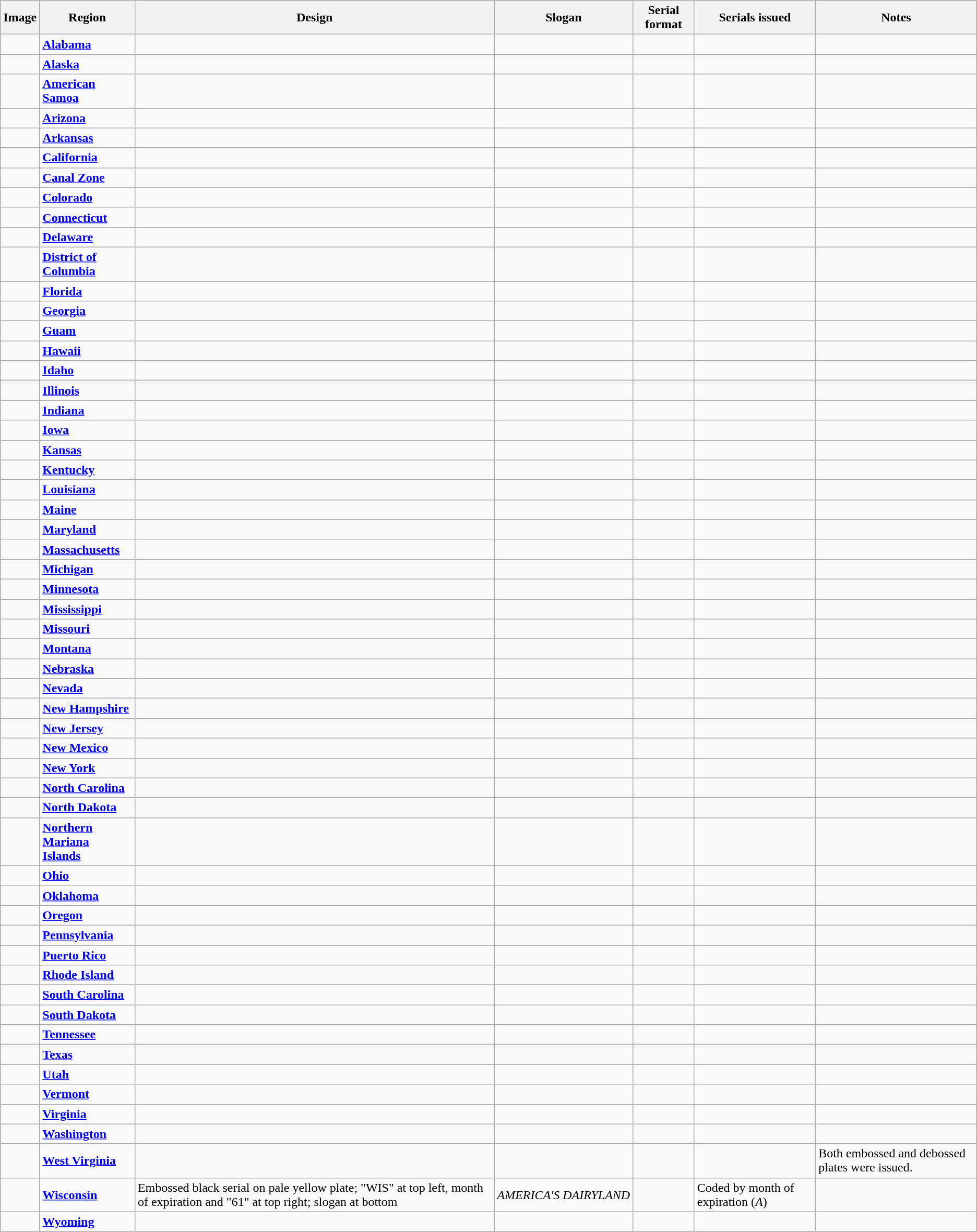<table class="wikitable">
<tr>
<th>Image</th>
<th>Region</th>
<th>Design</th>
<th>Slogan</th>
<th>Serial format</th>
<th>Serials issued</th>
<th>Notes</th>
</tr>
<tr>
<td></td>
<td><strong><a href='#'>Alabama</a></strong></td>
<td></td>
<td></td>
<td></td>
<td></td>
<td></td>
</tr>
<tr>
<td></td>
<td><strong><a href='#'>Alaska</a></strong></td>
<td></td>
<td></td>
<td></td>
<td></td>
<td></td>
</tr>
<tr>
<td></td>
<td><strong><a href='#'>American Samoa</a></strong></td>
<td></td>
<td></td>
<td></td>
<td></td>
<td></td>
</tr>
<tr>
<td></td>
<td><strong><a href='#'>Arizona</a></strong></td>
<td></td>
<td></td>
<td></td>
<td></td>
<td></td>
</tr>
<tr>
<td></td>
<td><strong><a href='#'>Arkansas</a></strong></td>
<td></td>
<td></td>
<td></td>
<td></td>
<td></td>
</tr>
<tr>
<td></td>
<td><strong><a href='#'>California</a></strong></td>
<td></td>
<td></td>
<td></td>
<td></td>
<td></td>
</tr>
<tr>
<td></td>
<td><strong><a href='#'>Canal Zone</a></strong></td>
<td></td>
<td></td>
<td></td>
<td></td>
<td></td>
</tr>
<tr>
<td></td>
<td><strong><a href='#'>Colorado</a></strong></td>
<td></td>
<td></td>
<td></td>
<td></td>
<td></td>
</tr>
<tr>
<td></td>
<td><strong><a href='#'>Connecticut</a></strong></td>
<td></td>
<td></td>
<td></td>
<td></td>
<td></td>
</tr>
<tr>
<td></td>
<td><strong><a href='#'>Delaware</a></strong></td>
<td></td>
<td></td>
<td></td>
<td></td>
<td></td>
</tr>
<tr>
<td></td>
<td><strong><a href='#'>District of<br>Columbia</a></strong></td>
<td></td>
<td></td>
<td></td>
<td></td>
<td></td>
</tr>
<tr>
<td></td>
<td><strong><a href='#'>Florida</a></strong></td>
<td></td>
<td></td>
<td></td>
<td></td>
<td></td>
</tr>
<tr>
<td></td>
<td><strong><a href='#'>Georgia</a></strong></td>
<td></td>
<td></td>
<td></td>
<td></td>
<td></td>
</tr>
<tr>
<td></td>
<td><strong><a href='#'>Guam</a></strong></td>
<td></td>
<td></td>
<td></td>
<td></td>
<td></td>
</tr>
<tr>
<td></td>
<td><strong><a href='#'>Hawaii</a></strong></td>
<td></td>
<td></td>
<td></td>
<td></td>
<td></td>
</tr>
<tr>
<td></td>
<td><strong><a href='#'>Idaho</a></strong></td>
<td></td>
<td></td>
<td></td>
<td></td>
<td></td>
</tr>
<tr>
<td></td>
<td><strong><a href='#'>Illinois</a></strong></td>
<td></td>
<td></td>
<td></td>
<td></td>
<td></td>
</tr>
<tr>
<td></td>
<td><strong><a href='#'>Indiana</a></strong></td>
<td></td>
<td></td>
<td></td>
<td></td>
<td></td>
</tr>
<tr>
<td></td>
<td><strong><a href='#'>Iowa</a></strong></td>
<td></td>
<td></td>
<td></td>
<td></td>
<td></td>
</tr>
<tr>
<td></td>
<td><strong><a href='#'>Kansas</a></strong></td>
<td></td>
<td></td>
<td></td>
<td></td>
<td></td>
</tr>
<tr>
<td></td>
<td><strong><a href='#'>Kentucky</a></strong></td>
<td></td>
<td></td>
<td></td>
<td></td>
<td></td>
</tr>
<tr>
<td></td>
<td><strong><a href='#'>Louisiana</a></strong></td>
<td></td>
<td></td>
<td></td>
<td></td>
<td></td>
</tr>
<tr>
<td></td>
<td><strong><a href='#'>Maine</a></strong></td>
<td></td>
<td></td>
<td></td>
<td></td>
<td></td>
</tr>
<tr>
<td></td>
<td><strong><a href='#'>Maryland</a></strong></td>
<td></td>
<td></td>
<td></td>
<td></td>
<td></td>
</tr>
<tr>
<td></td>
<td><strong><a href='#'>Massachusetts</a></strong></td>
<td></td>
<td></td>
<td></td>
<td></td>
<td></td>
</tr>
<tr>
<td></td>
<td><strong><a href='#'>Michigan</a></strong></td>
<td></td>
<td></td>
<td></td>
<td></td>
<td></td>
</tr>
<tr>
<td></td>
<td><strong><a href='#'>Minnesota</a></strong></td>
<td></td>
<td></td>
<td></td>
<td></td>
<td></td>
</tr>
<tr>
<td></td>
<td><strong><a href='#'>Mississippi</a></strong></td>
<td></td>
<td></td>
<td></td>
<td></td>
<td></td>
</tr>
<tr>
<td></td>
<td><strong><a href='#'>Missouri</a></strong></td>
<td></td>
<td></td>
<td></td>
<td></td>
<td></td>
</tr>
<tr>
<td></td>
<td><strong><a href='#'>Montana</a></strong></td>
<td></td>
<td></td>
<td></td>
<td></td>
<td></td>
</tr>
<tr>
<td></td>
<td><strong><a href='#'>Nebraska</a></strong></td>
<td></td>
<td></td>
<td></td>
<td></td>
<td></td>
</tr>
<tr>
<td></td>
<td><strong><a href='#'>Nevada</a></strong></td>
<td></td>
<td></td>
<td></td>
<td></td>
<td></td>
</tr>
<tr>
<td></td>
<td><strong><a href='#'>New Hampshire</a></strong></td>
<td></td>
<td></td>
<td></td>
<td></td>
<td></td>
</tr>
<tr>
<td></td>
<td><strong><a href='#'>New Jersey</a></strong></td>
<td></td>
<td></td>
<td></td>
<td></td>
<td></td>
</tr>
<tr>
<td></td>
<td><strong><a href='#'>New Mexico</a></strong></td>
<td></td>
<td></td>
<td></td>
<td></td>
<td></td>
</tr>
<tr>
<td></td>
<td><strong><a href='#'>New York</a></strong></td>
<td></td>
<td></td>
<td></td>
<td></td>
<td></td>
</tr>
<tr>
<td></td>
<td><strong><a href='#'>North Carolina</a></strong></td>
<td></td>
<td></td>
<td></td>
<td></td>
<td></td>
</tr>
<tr>
<td></td>
<td><strong><a href='#'>North Dakota</a></strong></td>
<td></td>
<td></td>
<td></td>
<td></td>
<td></td>
</tr>
<tr>
<td></td>
<td><strong><a href='#'>Northern Mariana<br> Islands</a></strong></td>
<td></td>
<td></td>
<td></td>
<td></td>
<td></td>
</tr>
<tr>
<td></td>
<td><strong><a href='#'>Ohio</a></strong></td>
<td></td>
<td></td>
<td></td>
<td></td>
<td></td>
</tr>
<tr>
<td></td>
<td><strong><a href='#'>Oklahoma</a></strong></td>
<td></td>
<td></td>
<td></td>
<td></td>
<td></td>
</tr>
<tr>
<td></td>
<td><strong><a href='#'>Oregon</a></strong></td>
<td></td>
<td></td>
<td></td>
<td></td>
<td></td>
</tr>
<tr>
<td></td>
<td><strong><a href='#'>Pennsylvania</a></strong></td>
<td></td>
<td></td>
<td></td>
<td></td>
<td></td>
</tr>
<tr>
<td></td>
<td><strong><a href='#'>Puerto Rico</a></strong></td>
<td></td>
<td></td>
<td></td>
<td></td>
<td></td>
</tr>
<tr>
<td></td>
<td><strong><a href='#'>Rhode Island</a></strong></td>
<td></td>
<td></td>
<td></td>
<td></td>
<td></td>
</tr>
<tr>
<td></td>
<td><strong><a href='#'>South Carolina</a></strong></td>
<td></td>
<td></td>
<td></td>
<td></td>
<td></td>
</tr>
<tr>
<td></td>
<td><strong><a href='#'>South Dakota</a></strong></td>
<td></td>
<td></td>
<td></td>
<td></td>
<td></td>
</tr>
<tr>
<td></td>
<td><strong><a href='#'>Tennessee</a></strong></td>
<td></td>
<td></td>
<td></td>
<td></td>
<td></td>
</tr>
<tr>
<td></td>
<td><strong><a href='#'>Texas</a></strong></td>
<td></td>
<td></td>
<td></td>
<td></td>
<td></td>
</tr>
<tr>
<td></td>
<td><strong><a href='#'>Utah</a></strong></td>
<td></td>
<td></td>
<td></td>
<td></td>
<td></td>
</tr>
<tr>
<td></td>
<td><strong><a href='#'>Vermont</a></strong></td>
<td></td>
<td></td>
<td></td>
<td></td>
<td></td>
</tr>
<tr>
<td></td>
<td><strong><a href='#'>Virginia</a></strong></td>
<td></td>
<td></td>
<td></td>
<td></td>
<td></td>
</tr>
<tr>
<td></td>
<td><strong><a href='#'>Washington</a></strong></td>
<td></td>
<td></td>
<td></td>
<td></td>
<td></td>
</tr>
<tr>
<td><br><br></td>
<td><strong><a href='#'>West Virginia</a></strong></td>
<td></td>
<td></td>
<td></td>
<td></td>
<td>Both embossed and debossed plates were issued.</td>
</tr>
<tr>
<td></td>
<td><strong><a href='#'>Wisconsin</a></strong></td>
<td>Embossed black serial on pale yellow plate; "WIS" at top left, month of expiration and "61" at top right; slogan at bottom</td>
<td><em>AMERICA'S DAIRYLAND</em></td>
<td></td>
<td>Coded by month of expiration (<em>A</em>)</td>
<td></td>
</tr>
<tr>
<td></td>
<td><strong><a href='#'>Wyoming</a></strong></td>
<td></td>
<td></td>
<td></td>
<td></td>
<td></td>
</tr>
</table>
